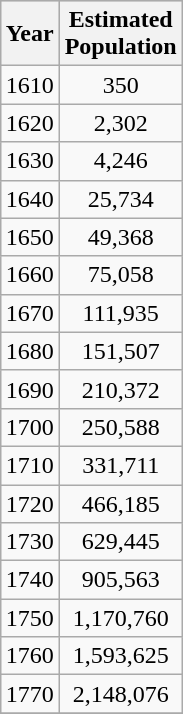<table class="wikitable" style="text-align:center; float:right; clear:right; margin-left:8px; margin-right:0">
<tr bgcolor="#CCCCCC">
<th>Year</th>
<th>Estimated<br>Population</th>
</tr>
<tr>
<td>1610</td>
<td>350</td>
</tr>
<tr>
<td>1620</td>
<td>2,302</td>
</tr>
<tr>
<td>1630</td>
<td>4,246</td>
</tr>
<tr>
<td>1640</td>
<td>25,734</td>
</tr>
<tr>
<td>1650</td>
<td>49,368</td>
</tr>
<tr>
<td>1660</td>
<td>75,058</td>
</tr>
<tr>
<td>1670</td>
<td>111,935</td>
</tr>
<tr>
<td>1680</td>
<td>151,507</td>
</tr>
<tr>
<td>1690</td>
<td>210,372</td>
</tr>
<tr>
<td>1700</td>
<td>250,588</td>
</tr>
<tr>
<td>1710</td>
<td>331,711</td>
</tr>
<tr>
<td>1720</td>
<td>466,185</td>
</tr>
<tr>
<td>1730</td>
<td>629,445</td>
</tr>
<tr>
<td>1740</td>
<td>905,563</td>
</tr>
<tr>
<td>1750</td>
<td>1,170,760</td>
</tr>
<tr>
<td>1760</td>
<td>1,593,625</td>
</tr>
<tr>
<td>1770</td>
<td>2,148,076</td>
</tr>
<tr>
</tr>
</table>
